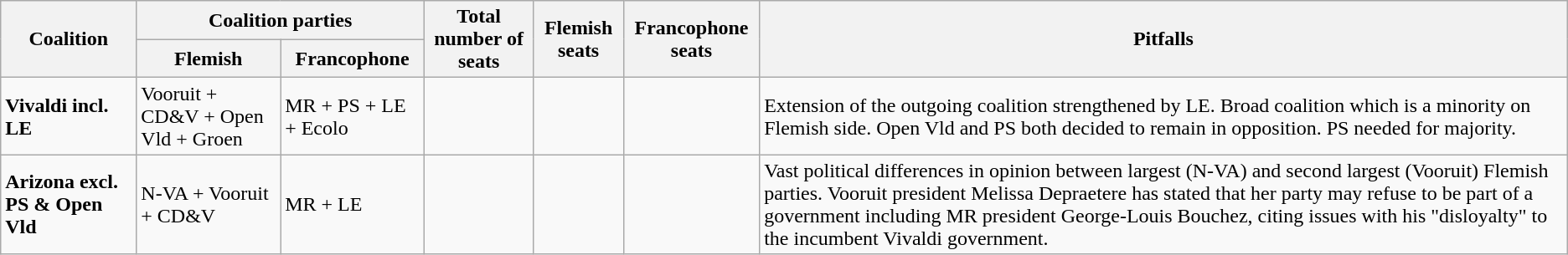<table class="wikitable">
<tr>
<th rowspan="2">Coalition</th>
<th colspan="2">Coalition parties</th>
<th rowspan="2">Total number of seats</th>
<th rowspan="2">Flemish seats</th>
<th rowspan="2">Francophone seats</th>
<th rowspan="2">Pitfalls</th>
</tr>
<tr>
<th>Flemish</th>
<th>Francophone</th>
</tr>
<tr>
<td><strong>Vivaldi incl. LE</strong></td>
<td> Vooruit +  CD&V +  Open Vld +   Groen</td>
<td> MR +  PS +  LE +  Ecolo</td>
<td></td>
<td></td>
<td></td>
<td>Extension of the outgoing coalition strengthened by LE. Broad coalition which is a minority on Flemish side. Open Vld and PS both decided to remain in opposition. PS needed for majority.</td>
</tr>
<tr>
<td><strong>Arizona excl. PS & Open Vld</strong></td>
<td> N-VA +  Vooruit +  CD&V</td>
<td> MR +  LE</td>
<td></td>
<td></td>
<td></td>
<td>Vast political differences in opinion between largest (N-VA) and second largest (Vooruit) Flemish parties. Vooruit president Melissa Depraetere has stated that her party may refuse to be part of a government including MR president George-Louis Bouchez, citing issues with his "disloyalty" to the incumbent Vivaldi government.</td>
</tr>
</table>
